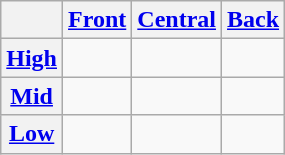<table class="wikitable" style="text-align: center;">
<tr>
<th></th>
<th><a href='#'>Front</a></th>
<th><a href='#'>Central</a></th>
<th><a href='#'>Back</a></th>
</tr>
<tr>
<th><a href='#'>High</a></th>
<td></td>
<td></td>
<td></td>
</tr>
<tr>
<th><a href='#'>Mid</a></th>
<td></td>
<td></td>
<td></td>
</tr>
<tr>
<th><a href='#'>Low</a></th>
<td></td>
<td></td>
<td></td>
</tr>
</table>
